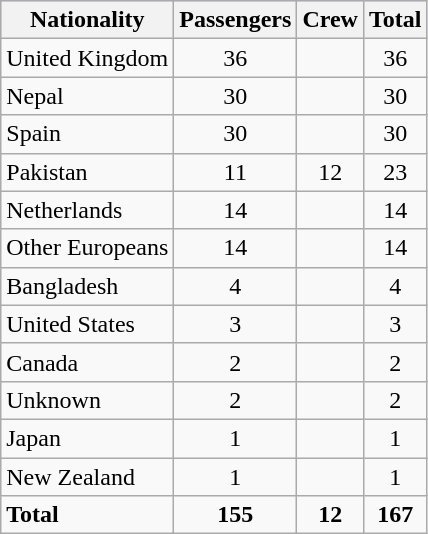<table class="wikitable">
<tr style="background:#ccccff;">
<th rowspan=1>Nationality</th>
<th colspan=1>Passengers</th>
<th colspan=1>Crew</th>
<th colspan=1>Total</th>
</tr>
<tr valign=top>
<td>United Kingdom</td>
<td style="text-align:center;">36</td>
<td></td>
<td style="text-align:center;">36</td>
</tr>
<tr valign=top>
<td>Nepal</td>
<td style="text-align:center;">30</td>
<td></td>
<td style="text-align:center;">30</td>
</tr>
<tr valign=top>
<td>Spain</td>
<td style="text-align:center;">30</td>
<td></td>
<td style="text-align:center;">30</td>
</tr>
<tr valign=top>
<td>Pakistan</td>
<td style="text-align:center;">11</td>
<td style="text-align:center;">12</td>
<td style="text-align:center;">23</td>
</tr>
<tr valign=top>
<td>Netherlands</td>
<td style="text-align:center;">14</td>
<td></td>
<td style="text-align:center;">14</td>
</tr>
<tr valign=top>
<td>Other Europeans</td>
<td style="text-align:center;">14</td>
<td></td>
<td style="text-align:center;">14</td>
</tr>
<tr valign=top>
<td>Bangladesh</td>
<td style="text-align:center;">4</td>
<td></td>
<td style="text-align:center;">4</td>
</tr>
<tr valign=top>
<td>United States</td>
<td style="text-align:center;">3</td>
<td></td>
<td style="text-align:center;">3</td>
</tr>
<tr valign=top>
<td>Canada</td>
<td style="text-align:center;">2</td>
<td></td>
<td style="text-align:center;">2</td>
</tr>
<tr valign=top>
<td>Unknown</td>
<td style="text-align:center;">2</td>
<td></td>
<td style="text-align:center;">2</td>
</tr>
<tr valign=top>
<td>Japan</td>
<td style="text-align:center;">1</td>
<td></td>
<td style="text-align:center;">1</td>
</tr>
<tr valign=top>
<td>New Zealand</td>
<td style="text-align:center;">1</td>
<td></td>
<td style="text-align:center;">1</td>
</tr>
<tr valign=top>
<td><strong>Total</strong></td>
<td style="text-align:center;"><strong>155</strong></td>
<td style="text-align:center;"><strong>12</strong></td>
<td style="text-align:center;"><strong>167</strong></td>
</tr>
</table>
